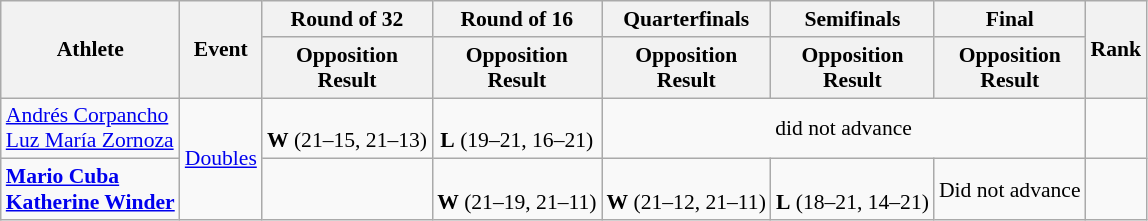<table class="wikitable" style="font-size:90%">
<tr>
<th rowspan="2">Athlete</th>
<th rowspan="2">Event</th>
<th>Round of 32</th>
<th>Round of 16</th>
<th>Quarterfinals</th>
<th>Semifinals</th>
<th>Final</th>
<th rowspan="2">Rank</th>
</tr>
<tr>
<th>Opposition<br>Result</th>
<th>Opposition<br>Result</th>
<th>Opposition<br>Result</th>
<th>Opposition<br>Result</th>
<th>Opposition<br>Result</th>
</tr>
<tr align=center>
<td align=left><a href='#'>Andrés Corpancho</a><br><a href='#'>Luz María Zornoza</a></td>
<td align=left rowspan=2><a href='#'>Doubles</a></td>
<td><br><strong>W</strong> (21–15, 21–13)</td>
<td><br><strong>L</strong> (19–21, 16–21)</td>
<td colspan=3>did not advance</td>
</tr>
<tr align=center>
<td align=left><strong><a href='#'>Mario Cuba</a><br><a href='#'>Katherine Winder</a></strong></td>
<td></td>
<td><br><strong>W</strong> (21–19, 21–11)</td>
<td><br><strong>W</strong> (21–12, 21–11)</td>
<td><br><strong>L</strong> (18–21, 14–21)</td>
<td>Did not advance</td>
<td></td>
</tr>
</table>
